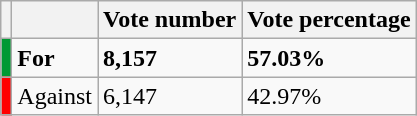<table class="wikitable">
<tr>
<th></th>
<th></th>
<th>Vote number</th>
<th>Vote percentage</th>
</tr>
<tr>
<td style="color:inherit;background:#009933"></td>
<td><strong>For</strong></td>
<td><strong>8,157</strong></td>
<td><strong>57.03%</strong></td>
</tr>
<tr>
<td style="color:inherit;background:#ff0000"></td>
<td>Against</td>
<td>6,147</td>
<td>42.97%</td>
</tr>
</table>
